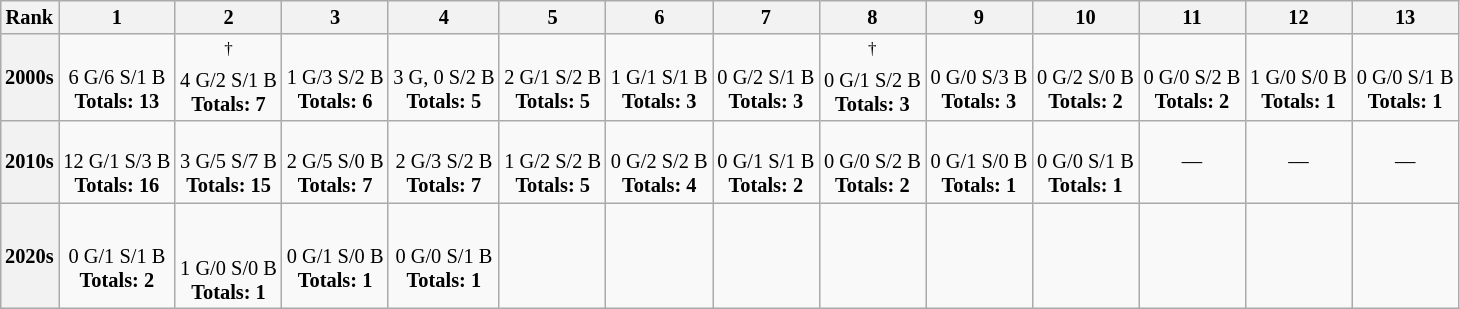<table class="wikitable" style="text-align: center; font-size: 85%; margin-left: 1em;">
<tr>
<th>Rank</th>
<th>1</th>
<th>2</th>
<th>3</th>
<th>4</th>
<th>5</th>
<th>6</th>
<th>7</th>
<th>8</th>
<th>9</th>
<th>10</th>
<th>11</th>
<th>12</th>
<th>13</th>
</tr>
<tr>
<th>2000s</th>
<td><br>6 G/6 S/1 B<br><strong>Totals: 13</strong></td>
<td><em></em><sup>†</sup><br>4 G/2 S/1 B<br><strong>Totals: 7</strong></td>
<td><br>1 G/3 S/2 B<br><strong>Totals: 6</strong></td>
<td><br>3 G, 0 S/2 B<br><strong>Totals: 5</strong></td>
<td><br>2 G/1 S/2 B<br><strong>Totals: 5</strong></td>
<td><br>1 G/1 S/1 B<br><strong>Totals: 3</strong></td>
<td><br>0 G/2 S/1 B<br><strong>Totals: 3</strong></td>
<td><em></em><sup>†</sup><br>0 G/1 S/2 B<br><strong>Totals: 3</strong></td>
<td><br>0 G/0 S/3 B<br><strong>Totals: 3</strong></td>
<td><br>0 G/2 S/0 B<br><strong>Totals: 2</strong></td>
<td><br>0 G/0 S/2 B<br><strong>Totals: 2</strong></td>
<td><br>1 G/0 S/0 B<br><strong>Totals: 1</strong></td>
<td><br>0 G/0 S/1 B<br><strong>Totals: 1</strong></td>
</tr>
<tr>
<th>2010s</th>
<td><br>12 G/1 S/3 B<br><strong>Totals: 16</strong></td>
<td><br>3 G/5 S/7 B<br><strong>Totals: 15</strong></td>
<td><br>2 G/5 S/0 B<br><strong>Totals: 7</strong></td>
<td><br>2 G/3 S/2 B<br><strong>Totals: 7</strong></td>
<td><br>1 G/2 S/2 B<br><strong>Totals: 5</strong></td>
<td><br>0 G/2 S/2 B<br><strong>Totals: 4</strong></td>
<td><br>0 G/1 S/1 B<br><strong>Totals: 2</strong></td>
<td><br>0 G/0 S/2 B<br><strong>Totals: 2</strong></td>
<td><br>0 G/1 S/0 B<br><strong>Totals: 1</strong></td>
<td><br>0 G/0 S/1 B<br><strong>Totals: 1</strong></td>
<td>—</td>
<td>—</td>
<td>—</td>
</tr>
<tr>
<th>2020s</th>
<td><br>0 G/1 S/1 B<br><strong>Totals: 2</strong></td>
<td><br><br>1 G/0 S/0 B<br><strong>Totals: 1</strong></td>
<td><br>0 G/1 S/0 B<br><strong>Totals: 1</strong></td>
<td><br>0 G/0 S/1 B<br><strong>Totals: 1</strong></td>
<td></td>
<td></td>
<td></td>
<td></td>
<td></td>
<td></td>
<td></td>
<td></td>
<td></td>
</tr>
</table>
